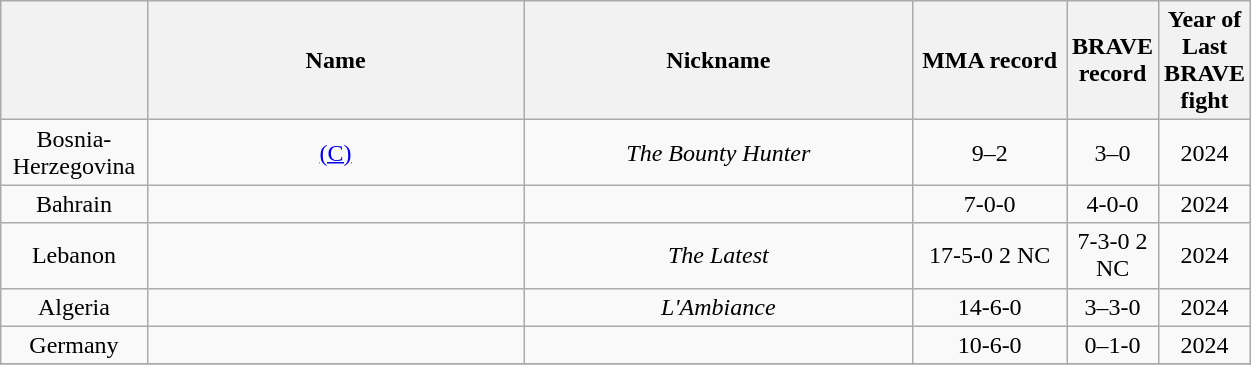<table class="wikitable sortable" width="66%" style="text-align:center;">
<tr>
<th width=12%></th>
<th width=37%>Name</th>
<th width=37%>Nickname</th>
<th width=20%>MMA record</th>
<th width=10%>BRAVE record</th>
<th width=10%>Year of Last BRAVE fight</th>
</tr>
<tr style="display:none;">
<td>!a</td>
<td>!a</td>
<td>-9999</td>
</tr>
<tr>
<td><span>Bosnia-Herzegovina</span></td>
<td> <a href='#'>(C)</a></td>
<td><em>The Bounty Hunter</em></td>
<td>9–2</td>
<td>3–0</td>
<td>2024</td>
</tr>
<tr>
<td><span>Bahrain</span></td>
<td></td>
<td></td>
<td>7-0-0</td>
<td>4-0-0</td>
<td>2024</td>
</tr>
<tr>
<td><span>Lebanon</span></td>
<td></td>
<td><em>The Latest</em></td>
<td>17-5-0 2 NC</td>
<td>7-3-0 2 NC</td>
<td>2024</td>
</tr>
<tr>
<td><span>Algeria</span></td>
<td></td>
<td><em>L'Ambiance</em></td>
<td>14-6-0</td>
<td>3–3-0</td>
<td>2024</td>
</tr>
<tr>
<td><span>Germany</span></td>
<td></td>
<td></td>
<td>10-6-0</td>
<td>0–1-0</td>
<td>2024</td>
</tr>
<tr>
</tr>
</table>
